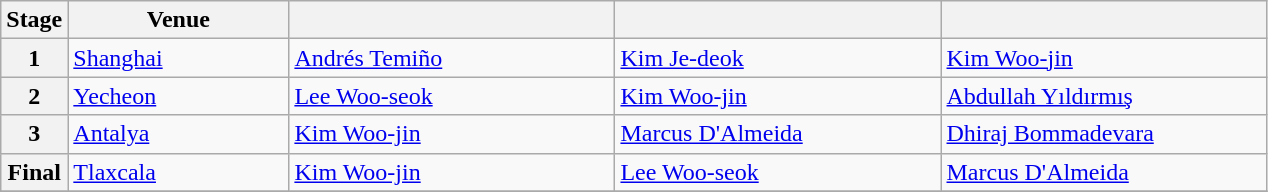<table class="wikitable">
<tr>
<th>Stage</th>
<th width=140>Venue</th>
<th width=210></th>
<th width=210></th>
<th width=210></th>
</tr>
<tr>
<th>1</th>
<td> <a href='#'>Shanghai</a></td>
<td> <a href='#'>Andrés Temiño</a></td>
<td> <a href='#'>Kim Je-deok</a></td>
<td> <a href='#'>Kim Woo-jin</a></td>
</tr>
<tr>
<th>2</th>
<td> <a href='#'>Yecheon</a></td>
<td> <a href='#'>Lee Woo-seok</a></td>
<td> <a href='#'>Kim Woo-jin</a></td>
<td> <a href='#'>Abdullah Yıldırmış</a></td>
</tr>
<tr>
<th>3</th>
<td> <a href='#'>Antalya</a></td>
<td> <a href='#'>Kim Woo-jin</a></td>
<td> <a href='#'>Marcus D'Almeida</a></td>
<td> <a href='#'>Dhiraj Bommadevara</a></td>
</tr>
<tr>
<th>Final</th>
<td> <a href='#'>Tlaxcala</a></td>
<td> <a href='#'>Kim Woo-jin</a></td>
<td> <a href='#'>Lee Woo-seok</a></td>
<td> <a href='#'>Marcus D'Almeida</a></td>
</tr>
<tr>
</tr>
</table>
